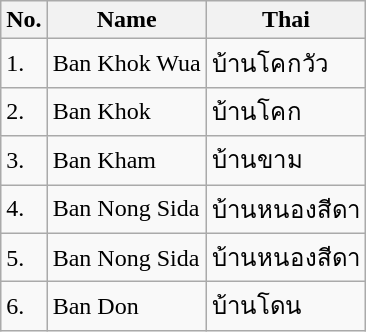<table class="wikitable sortable">
<tr>
<th>No.</th>
<th>Name</th>
<th>Thai</th>
</tr>
<tr>
<td>1.</td>
<td>Ban Khok Wua</td>
<td>บ้านโคกวัว</td>
</tr>
<tr>
<td>2.</td>
<td>Ban Khok</td>
<td>บ้านโคก</td>
</tr>
<tr>
<td>3.</td>
<td>Ban Kham</td>
<td>บ้านขาม</td>
</tr>
<tr>
<td>4.</td>
<td>Ban Nong Sida</td>
<td>บ้านหนองสีดา</td>
</tr>
<tr>
<td>5.</td>
<td>Ban Nong Sida</td>
<td>บ้านหนองสีดา</td>
</tr>
<tr>
<td>6.</td>
<td>Ban Don</td>
<td>บ้านโดน</td>
</tr>
</table>
